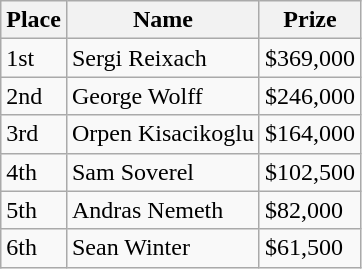<table class="wikitable">
<tr>
<th>Place</th>
<th>Name</th>
<th>Prize</th>
</tr>
<tr>
<td>1st</td>
<td> Sergi Reixach</td>
<td>$369,000</td>
</tr>
<tr>
<td>2nd</td>
<td> George Wolff</td>
<td>$246,000</td>
</tr>
<tr>
<td>3rd</td>
<td> Orpen Kisacikoglu</td>
<td>$164,000</td>
</tr>
<tr>
<td>4th</td>
<td> Sam Soverel</td>
<td>$102,500</td>
</tr>
<tr>
<td>5th</td>
<td> Andras Nemeth</td>
<td>$82,000</td>
</tr>
<tr>
<td>6th</td>
<td> Sean Winter</td>
<td>$61,500</td>
</tr>
</table>
